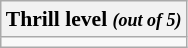<table class="wikitable" style="font-size:90%;">
<tr>
<th>Thrill level <small><em>(out of 5)</em></small></th>
</tr>
<tr>
<td>      </td>
</tr>
</table>
